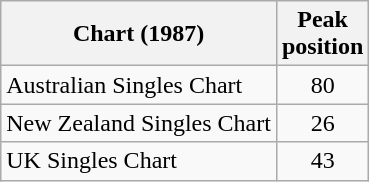<table class="wikitable sortable">
<tr>
<th>Chart (1987)</th>
<th>Peak<br>position</th>
</tr>
<tr>
<td>Australian Singles Chart</td>
<td style="text-align:center;">80</td>
</tr>
<tr>
<td>New Zealand Singles Chart</td>
<td style="text-align:center;">26</td>
</tr>
<tr>
<td>UK Singles Chart</td>
<td style="text-align:center;">43</td>
</tr>
</table>
